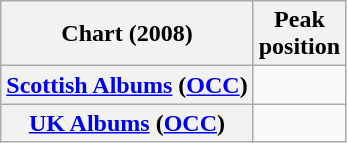<table class="wikitable plainrowheaders sortable">
<tr>
<th>Chart (2008)</th>
<th>Peak<br>position</th>
</tr>
<tr>
<th scope="row"><a href='#'>Scottish Albums</a> (<a href='#'>OCC</a>)</th>
<td></td>
</tr>
<tr>
<th scope="row"><a href='#'>UK Albums</a> (<a href='#'>OCC</a>)</th>
<td></td>
</tr>
</table>
